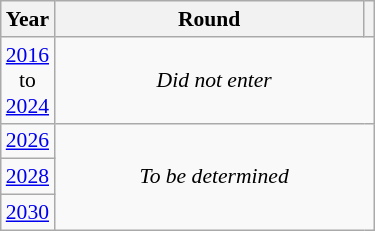<table class="wikitable" style="text-align: center; font-size:90%">
<tr>
<th>Year</th>
<th style="width:200px">Round</th>
<th></th>
</tr>
<tr>
<td><a href='#'>2016</a><br>to<br><a href='#'>2024</a></td>
<td colspan="2"><em>Did not enter</em></td>
</tr>
<tr>
<td><a href='#'>2026</a></td>
<td colspan="2" rowspan="3"><em>To be determined</em></td>
</tr>
<tr>
<td><a href='#'>2028</a></td>
</tr>
<tr>
<td><a href='#'>2030</a></td>
</tr>
</table>
